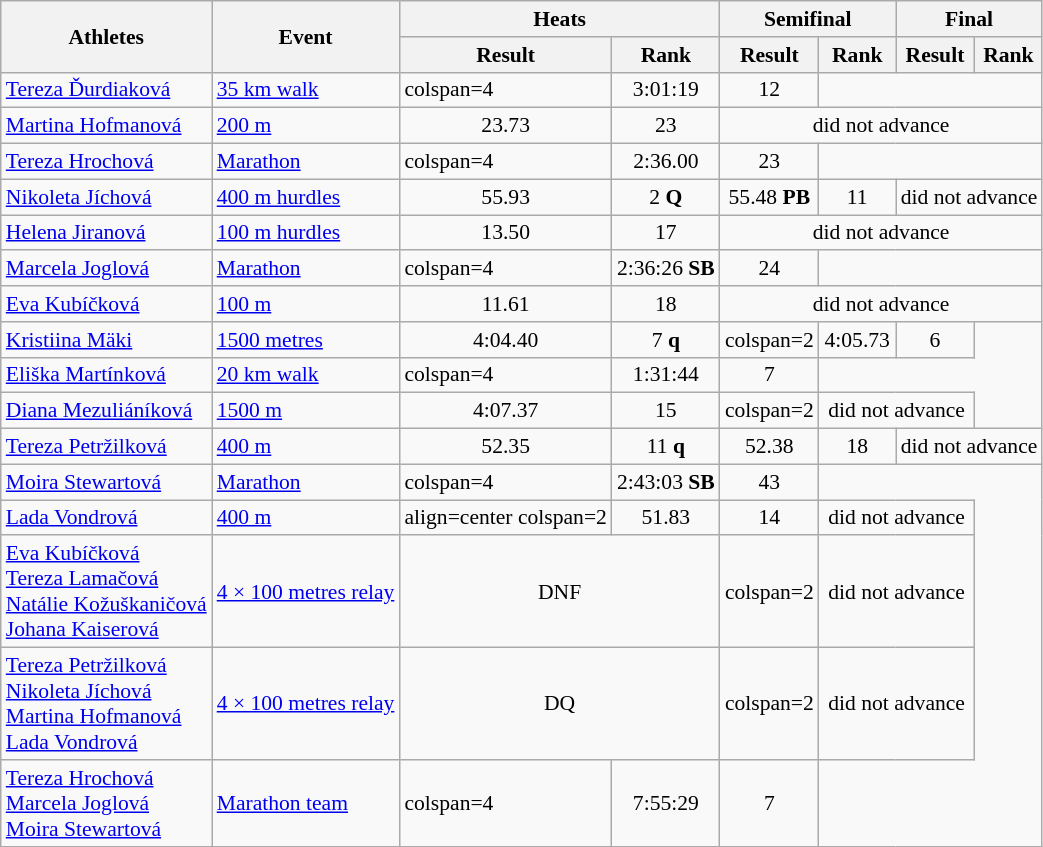<table class="wikitable" border="1" style="font-size:90%">
<tr>
<th rowspan="2">Athletes</th>
<th rowspan="2">Event</th>
<th colspan="2">Heats</th>
<th colspan="2">Semifinal</th>
<th colspan="2">Final</th>
</tr>
<tr>
<th>Result</th>
<th>Rank</th>
<th>Result</th>
<th>Rank</th>
<th>Result</th>
<th>Rank</th>
</tr>
<tr>
<td><a href='#'>Tereza Ďurdiaková</a></td>
<td><a href='#'>35 km walk</a></td>
<td>colspan=4</td>
<td align=center>3:01:19</td>
<td align=center>12</td>
</tr>
<tr>
<td><a href='#'>Martina Hofmanová</a></td>
<td><a href='#'>200 m</a></td>
<td align=center>23.73</td>
<td align=center>23</td>
<td align=center colspan=4>did not advance</td>
</tr>
<tr>
<td><a href='#'>Tereza Hrochová</a></td>
<td><a href='#'>Marathon</a></td>
<td>colspan=4</td>
<td align=center>2:36.00</td>
<td align=center>23</td>
</tr>
<tr>
<td><a href='#'>Nikoleta Jíchová</a></td>
<td><a href='#'>400 m hurdles</a></td>
<td align=center>55.93</td>
<td align=center>2 <strong>Q</strong></td>
<td align=center>55.48 <strong>PB</strong></td>
<td align=center>11</td>
<td align=center colspan=2>did not advance</td>
</tr>
<tr>
<td><a href='#'>Helena Jiranová</a></td>
<td><a href='#'>100 m hurdles</a></td>
<td align=center>13.50</td>
<td align=center>17</td>
<td align=center colspan=4>did not advance</td>
</tr>
<tr>
<td><a href='#'>Marcela Joglová</a></td>
<td><a href='#'>Marathon</a></td>
<td>colspan=4</td>
<td align=center>2:36:26 <strong>SB</strong></td>
<td align=center>24</td>
</tr>
<tr>
<td><a href='#'>Eva Kubíčková</a></td>
<td><a href='#'>100 m</a></td>
<td align=center>11.61</td>
<td align=center>18</td>
<td align=center colspan=4>did not advance</td>
</tr>
<tr>
<td><a href='#'>Kristiina Mäki</a></td>
<td><a href='#'>1500 metres</a></td>
<td align=center>4:04.40</td>
<td align=center>7 <strong>q</strong></td>
<td>colspan=2</td>
<td align=center>4:05.73</td>
<td align=center>6</td>
</tr>
<tr>
<td><a href='#'>Eliška Martínková</a></td>
<td><a href='#'>20 km walk</a></td>
<td>colspan=4</td>
<td align=center>1:31:44</td>
<td align=center>7</td>
</tr>
<tr>
<td><a href='#'>Diana Mezuliáníková</a></td>
<td><a href='#'>1500 m</a></td>
<td align=center>4:07.37</td>
<td align=center>15</td>
<td>colspan=2</td>
<td align=center colspan=2>did not advance</td>
</tr>
<tr>
<td><a href='#'>Tereza Petržilková</a></td>
<td><a href='#'>400 m</a></td>
<td align=center>52.35</td>
<td align=center>11 <strong>q</strong></td>
<td align=center>52.38</td>
<td align=center>18</td>
<td align=center colspan=2>did not advance</td>
</tr>
<tr>
<td><a href='#'>Moira Stewartová</a></td>
<td><a href='#'>Marathon</a></td>
<td>colspan=4</td>
<td align=center>2:43:03 <strong>SB</strong></td>
<td align=center>43</td>
</tr>
<tr>
<td><a href='#'>Lada Vondrová</a></td>
<td><a href='#'>400 m</a></td>
<td>align=center colspan=2</td>
<td align=center>51.83</td>
<td align=center>14</td>
<td align=center colspan=2>did not advance</td>
</tr>
<tr>
<td><a href='#'>Eva Kubíčková</a> <br> <a href='#'>Tereza Lamačová</a><br> <a href='#'>Natálie Kožuškaničová</a><br> <a href='#'>Johana Kaiserová</a></td>
<td><a href='#'>4 × 100 metres relay</a></td>
<td align=center colspan=2>DNF</td>
<td>colspan=2</td>
<td align=center colspan=2>did not advance</td>
</tr>
<tr>
<td><a href='#'>Tereza Petržilková</a><br>  <a href='#'>Nikoleta Jíchová</a><br> <a href='#'>Martina Hofmanová</a><br>  <a href='#'>Lada Vondrová</a></td>
<td><a href='#'>4 × 100 metres relay</a></td>
<td align=center colspan=2>DQ</td>
<td>colspan=2</td>
<td align=center colspan=2>did not advance</td>
</tr>
<tr>
<td><a href='#'>Tereza Hrochová</a><br> <a href='#'>Marcela Joglová</a><br> <a href='#'>Moira Stewartová</a></td>
<td><a href='#'>Marathon team</a></td>
<td>colspan=4</td>
<td align=center>7:55:29</td>
<td align=center>7</td>
</tr>
</table>
